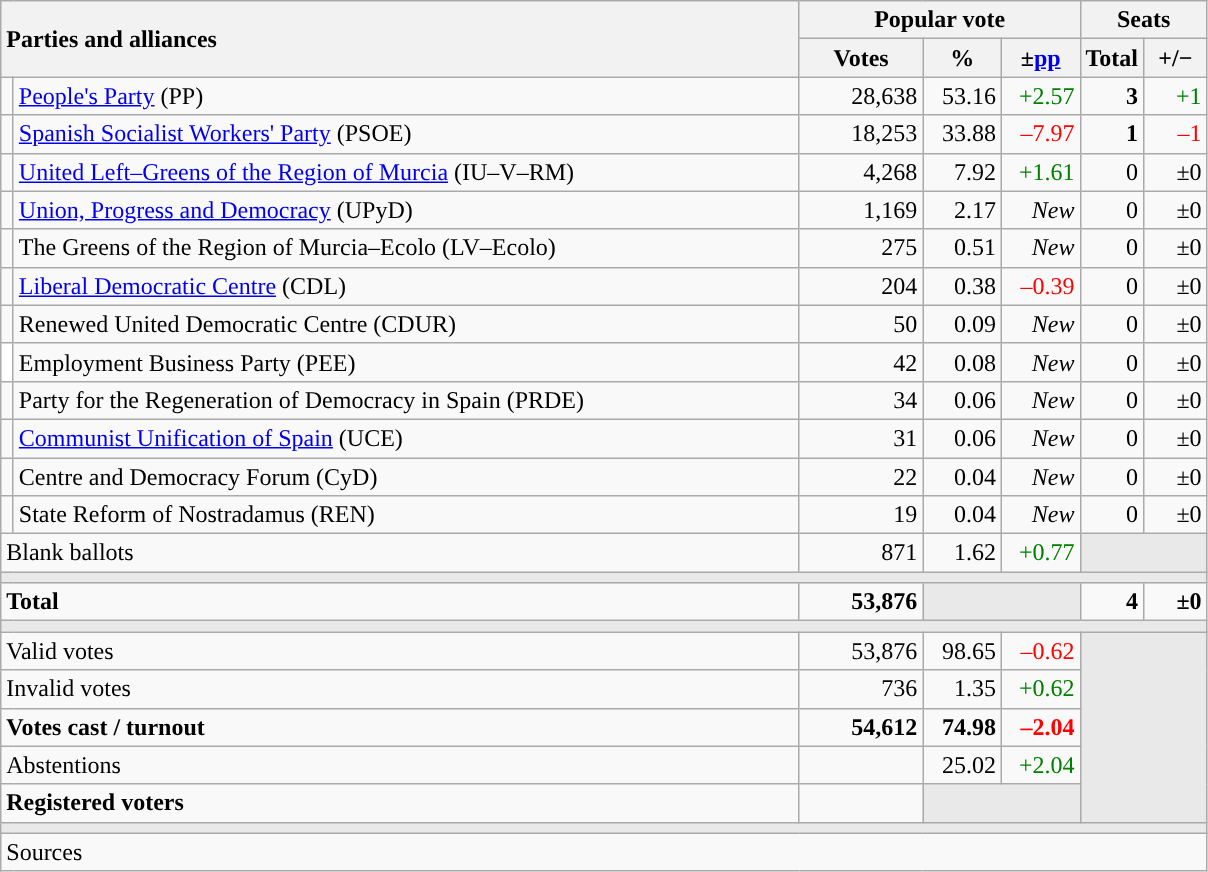<table class="wikitable" style="text-align:right;">
<tr>
<th style="text-align:left;" rowspan="2" colspan="2" width="525">Parties and alliances</th>
<th colspan="3">Popular vote</th>
<th colspan="2">Seats</th>
</tr>
<tr>
<th width="75">Votes</th>
<th width="45">%</th>
<th width="45">±<a href='#'>pp</a></th>
<th width="35">Total</th>
<th width="35">+/−</th>
</tr>
<tr>
<td width="1" style="color:inherit;background:"></td>
<td align="left"><a href='#'>People's Party</a> (PP)</td>
<td>28,638</td>
<td>53.16</td>
<td style="color:green;">+2.57</td>
<td><strong>3</strong></td>
<td style="color:green;">+1</td>
</tr>
<tr>
<td style="color:inherit;background:"></td>
<td align="left"><a href='#'>Spanish Socialist Workers' Party</a> (PSOE)</td>
<td>18,253</td>
<td>33.88</td>
<td style="color:red;">–7.97</td>
<td><strong>1</strong></td>
<td style="color:red;">–1</td>
</tr>
<tr>
<td style="color:inherit;background:"></td>
<td align="left"><a href='#'>United Left–Greens of the Region of Murcia</a> (IU–V–RM)</td>
<td>4,268</td>
<td>7.92</td>
<td style="color:green;">+1.61</td>
<td>0</td>
<td>±0</td>
</tr>
<tr>
<td style="color:inherit;background:"></td>
<td align="left"><a href='#'>Union, Progress and Democracy</a> (UPyD)</td>
<td>1,169</td>
<td>2.17</td>
<td><em>New</em></td>
<td>0</td>
<td>±0</td>
</tr>
<tr>
<td style="color:inherit;background:"></td>
<td align="left">The Greens of the Region of Murcia–Ecolo (LV–Ecolo)</td>
<td>275</td>
<td>0.51</td>
<td><em>New</em></td>
<td>0</td>
<td>±0</td>
</tr>
<tr>
<td style="color:inherit;background:"></td>
<td align="left"><a href='#'>Liberal Democratic Centre</a> (CDL)</td>
<td>204</td>
<td>0.38</td>
<td style="color:red;">–0.39</td>
<td>0</td>
<td>±0</td>
</tr>
<tr>
<td style="color:inherit;background:"></td>
<td align="left">Renewed United Democratic Centre (CDUR)</td>
<td>50</td>
<td>0.09</td>
<td><em>New</em></td>
<td>0</td>
<td>±0</td>
</tr>
<tr>
<td bgcolor="white"></td>
<td align="left">Employment Business Party (PEE)</td>
<td>42</td>
<td>0.08</td>
<td><em>New</em></td>
<td>0</td>
<td>±0</td>
</tr>
<tr>
<td style="color:inherit;background:"></td>
<td align="left">Party for the Regeneration of Democracy in Spain (PRDE)</td>
<td>34</td>
<td>0.06</td>
<td><em>New</em></td>
<td>0</td>
<td>±0</td>
</tr>
<tr>
<td style="color:inherit;background:"></td>
<td align="left"><a href='#'>Communist Unification of Spain</a> (UCE)</td>
<td>31</td>
<td>0.06</td>
<td><em>New</em></td>
<td>0</td>
<td>±0</td>
</tr>
<tr>
<td style="color:inherit;background:"></td>
<td align="left">Centre and Democracy Forum (CyD)</td>
<td>22</td>
<td>0.04</td>
<td><em>New</em></td>
<td>0</td>
<td>±0</td>
</tr>
<tr>
<td style="color:inherit;background:"></td>
<td align="left">State Reform of Nostradamus (REN)</td>
<td>19</td>
<td>0.04</td>
<td><em>New</em></td>
<td>0</td>
<td>±0</td>
</tr>
<tr>
<td align="left" colspan="2">Blank ballots</td>
<td>871</td>
<td>1.62</td>
<td style="color:green;">+0.77</td>
<td bgcolor="#E9E9E9" colspan="2"></td>
</tr>
<tr>
<td colspan="7" bgcolor="#E9E9E9"></td>
</tr>
<tr style="font-weight:bold;">
<td align="left" colspan="2">Total</td>
<td>53,876</td>
<td bgcolor="#E9E9E9" colspan="2"></td>
<td>4</td>
<td>±0</td>
</tr>
<tr>
<td colspan="7" bgcolor="#E9E9E9"></td>
</tr>
<tr>
<td align="left" colspan="2">Valid votes</td>
<td>53,876</td>
<td>98.65</td>
<td style="color:red;">–0.62</td>
<td bgcolor="#E9E9E9" colspan="2" rowspan="5"></td>
</tr>
<tr>
<td align="left" colspan="2">Invalid votes</td>
<td>736</td>
<td>1.35</td>
<td style="color:green;">+0.62</td>
</tr>
<tr style="font-weight:bold;">
<td align="left" colspan="2">Votes cast / turnout</td>
<td>54,612</td>
<td>74.98</td>
<td style="color:red;">–2.04</td>
</tr>
<tr>
<td align="left" colspan="2">Abstentions</td>
<td></td>
<td>25.02</td>
<td style="color:green;">+2.04</td>
</tr>
<tr style="font-weight:bold;">
<td align="left" colspan="2">Registered voters</td>
<td></td>
<td bgcolor="#E9E9E9" colspan="2"></td>
</tr>
<tr>
<td colspan="7" bgcolor="#E9E9E9"></td>
</tr>
<tr>
<td align="left" colspan="7">Sources</td>
</tr>
</table>
